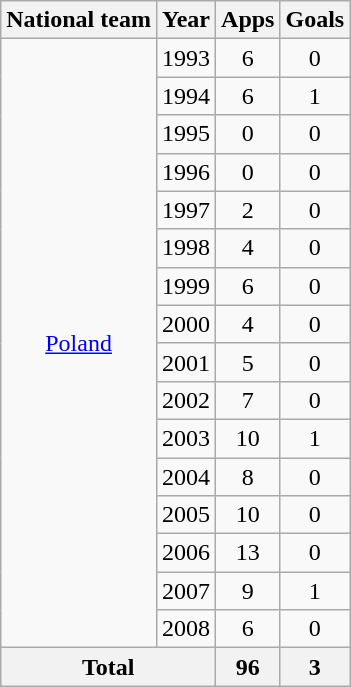<table class="wikitable" style="text-align:center">
<tr>
<th>National team</th>
<th>Year</th>
<th>Apps</th>
<th>Goals</th>
</tr>
<tr>
<td rowspan="16"><a href='#'>Poland</a></td>
<td>1993</td>
<td>6</td>
<td>0</td>
</tr>
<tr>
<td>1994</td>
<td>6</td>
<td>1</td>
</tr>
<tr>
<td>1995</td>
<td>0</td>
<td>0</td>
</tr>
<tr>
<td>1996</td>
<td>0</td>
<td>0</td>
</tr>
<tr>
<td>1997</td>
<td>2</td>
<td>0</td>
</tr>
<tr>
<td>1998</td>
<td>4</td>
<td>0</td>
</tr>
<tr>
<td>1999</td>
<td>6</td>
<td>0</td>
</tr>
<tr>
<td>2000</td>
<td>4</td>
<td>0</td>
</tr>
<tr>
<td>2001</td>
<td>5</td>
<td>0</td>
</tr>
<tr>
<td>2002</td>
<td>7</td>
<td>0</td>
</tr>
<tr>
<td>2003</td>
<td>10</td>
<td>1</td>
</tr>
<tr>
<td>2004</td>
<td>8</td>
<td>0</td>
</tr>
<tr>
<td>2005</td>
<td>10</td>
<td>0</td>
</tr>
<tr>
<td>2006</td>
<td>13</td>
<td>0</td>
</tr>
<tr>
<td>2007</td>
<td>9</td>
<td>1</td>
</tr>
<tr>
<td>2008</td>
<td>6</td>
<td>0</td>
</tr>
<tr>
<th colspan="2">Total</th>
<th>96</th>
<th>3</th>
</tr>
</table>
